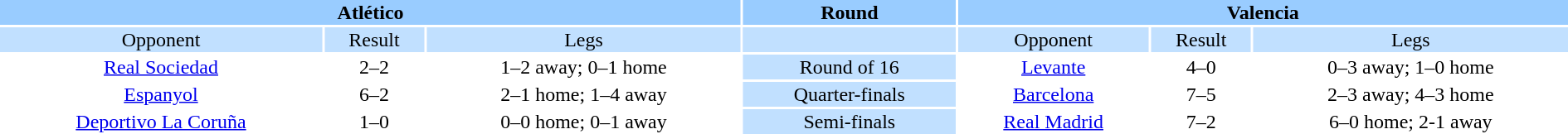<table width="100%" style="text-align:center">
<tr valign=top bgcolor=#99ccff>
<th colspan=3 style="width:1*">Atlético</th>
<th>Round</th>
<th colspan=3 style="width:1*">Valencia</th>
</tr>
<tr valign=top bgcolor=#c1e0ff>
<td>Opponent</td>
<td>Result</td>
<td>Legs</td>
<td bgcolor=#c1e0ff></td>
<td>Opponent</td>
<td>Result</td>
<td>Legs</td>
</tr>
<tr>
<td><a href='#'>Real Sociedad</a></td>
<td>2–2</td>
<td>1–2 away; 0–1 home</td>
<td bgcolor="#c1e0ff">Round of 16</td>
<td><a href='#'>Levante</a></td>
<td>4–0</td>
<td>0–3 away; 1–0 home</td>
</tr>
<tr>
<td><a href='#'>Espanyol</a></td>
<td>6–2</td>
<td>2–1 home; 1–4 away</td>
<td bgcolor="#c1e0ff">Quarter-finals</td>
<td><a href='#'>Barcelona</a></td>
<td>7–5</td>
<td>2–3 away; 4–3 home</td>
</tr>
<tr>
<td><a href='#'>Deportivo La Coruña</a></td>
<td>1–0</td>
<td>0–0 home; 0–1 away</td>
<td bgcolor="#c1e0ff">Semi-finals</td>
<td><a href='#'>Real Madrid</a></td>
<td>7–2</td>
<td>6–0 home; 2-1 away</td>
</tr>
</table>
